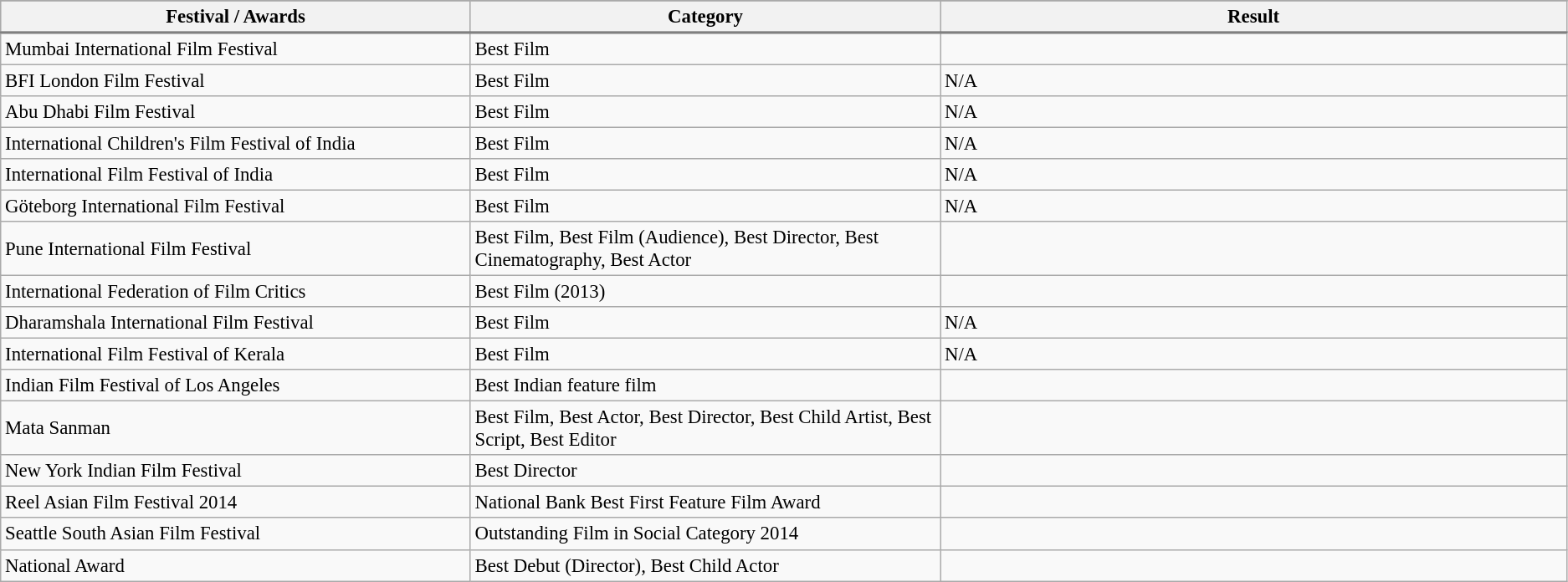<table class="wikitable" style="font-size:95%;" ;>
<tr style="background:#ccc; text-align:center;">
</tr>
<tr style="background:#ccc; text-align:center;">
<th width="30%">Festival / Awards</th>
<th width="30%">Category</th>
<th width="40%">Result</th>
</tr>
<tr>
</tr>
<tr style="border-top:2px solid gray;">
<td>Mumbai International Film Festival</td>
<td>Best Film</td>
<td></td>
</tr>
<tr>
<td>BFI London Film Festival</td>
<td>Best Film</td>
<td>N/A</td>
</tr>
<tr>
<td>Abu Dhabi Film Festival</td>
<td>Best Film</td>
<td>N/A</td>
</tr>
<tr>
<td>International Children's Film Festival of India</td>
<td>Best Film</td>
<td>N/A</td>
</tr>
<tr>
<td>International Film Festival of India</td>
<td>Best Film</td>
<td>N/A</td>
</tr>
<tr>
<td>Göteborg International Film Festival</td>
<td>Best Film</td>
<td>N/A</td>
</tr>
<tr>
<td>Pune International Film Festival</td>
<td>Best Film, Best Film (Audience), Best Director, Best Cinematography, Best Actor</td>
<td></td>
</tr>
<tr>
<td>International Federation of Film Critics</td>
<td>Best Film (2013)</td>
<td></td>
</tr>
<tr>
<td>Dharamshala International Film Festival</td>
<td>Best Film</td>
<td>N/A</td>
</tr>
<tr>
<td>International Film Festival of Kerala</td>
<td>Best Film</td>
<td>N/A</td>
</tr>
<tr>
<td>Indian Film Festival of Los Angeles</td>
<td>Best Indian feature film</td>
<td></td>
</tr>
<tr>
<td>Mata Sanman</td>
<td>Best Film, Best Actor, Best Director, Best Child Artist, Best Script, Best Editor</td>
<td></td>
</tr>
<tr>
<td>New York Indian Film Festival</td>
<td>Best Director</td>
<td></td>
</tr>
<tr>
<td>Reel Asian Film Festival 2014</td>
<td>National Bank Best First Feature Film Award</td>
<td></td>
</tr>
<tr>
<td>Seattle South Asian Film Festival</td>
<td>Outstanding Film in Social Category 2014</td>
<td></td>
</tr>
<tr>
<td>National Award</td>
<td>Best Debut (Director), Best Child Actor</td>
<td></td>
</tr>
</table>
